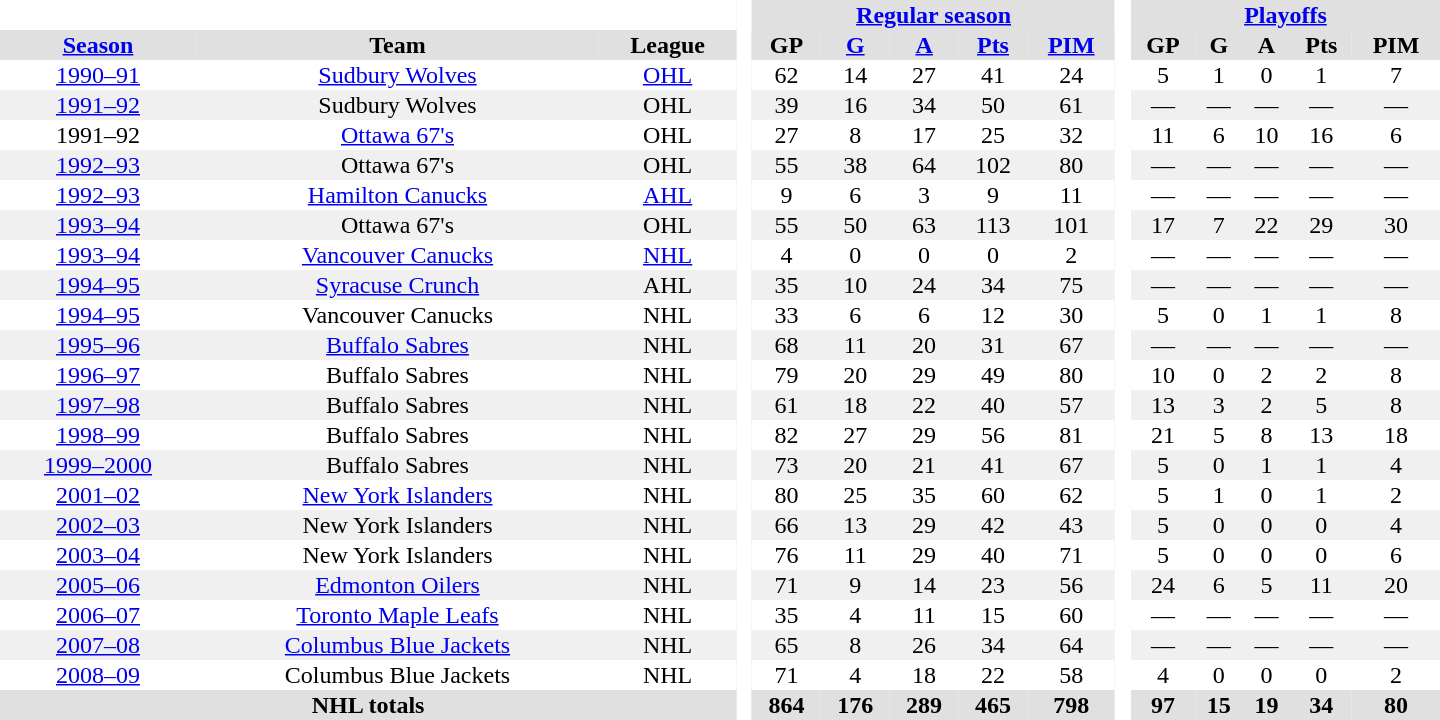<table border="0" cellpadding="1" cellspacing="0" style="text-align:center; width:60em">
<tr bgcolor="#e0e0e0">
<th colspan="3" bgcolor="#ffffff"> </th>
<th rowspan="99" bgcolor="#ffffff"> </th>
<th colspan="5"><a href='#'>Regular season</a></th>
<th rowspan="99" bgcolor="#ffffff"> </th>
<th colspan="5"><a href='#'>Playoffs</a></th>
</tr>
<tr bgcolor="#e0e0e0">
<th><a href='#'>Season</a></th>
<th>Team</th>
<th>League</th>
<th>GP</th>
<th><a href='#'>G</a></th>
<th><a href='#'>A</a></th>
<th><a href='#'>Pts</a></th>
<th><a href='#'>PIM</a></th>
<th>GP</th>
<th>G</th>
<th>A</th>
<th>Pts</th>
<th>PIM</th>
</tr>
<tr>
<td><a href='#'>1990–91</a></td>
<td><a href='#'>Sudbury Wolves</a></td>
<td><a href='#'>OHL</a></td>
<td>62</td>
<td>14</td>
<td>27</td>
<td>41</td>
<td>24</td>
<td>5</td>
<td>1</td>
<td>0</td>
<td>1</td>
<td>7</td>
</tr>
<tr bgcolor="#f0f0f0">
<td><a href='#'>1991–92</a></td>
<td>Sudbury Wolves</td>
<td>OHL</td>
<td>39</td>
<td>16</td>
<td>34</td>
<td>50</td>
<td>61</td>
<td>—</td>
<td>—</td>
<td>—</td>
<td>—</td>
<td>—</td>
</tr>
<tr>
<td>1991–92</td>
<td><a href='#'>Ottawa 67's</a></td>
<td>OHL</td>
<td>27</td>
<td>8</td>
<td>17</td>
<td>25</td>
<td>32</td>
<td>11</td>
<td>6</td>
<td>10</td>
<td>16</td>
<td>6</td>
</tr>
<tr bgcolor="#f0f0f0">
<td><a href='#'>1992–93</a></td>
<td>Ottawa 67's</td>
<td>OHL</td>
<td>55</td>
<td>38</td>
<td>64</td>
<td>102</td>
<td>80</td>
<td>—</td>
<td>—</td>
<td>—</td>
<td>—</td>
<td>—</td>
</tr>
<tr>
<td><a href='#'>1992–93</a></td>
<td><a href='#'>Hamilton Canucks</a></td>
<td><a href='#'>AHL</a></td>
<td>9</td>
<td>6</td>
<td>3</td>
<td>9</td>
<td>11</td>
<td>—</td>
<td>—</td>
<td>—</td>
<td>—</td>
<td>—</td>
</tr>
<tr bgcolor="#f0f0f0">
<td><a href='#'>1993–94</a></td>
<td>Ottawa 67's</td>
<td>OHL</td>
<td>55</td>
<td>50</td>
<td>63</td>
<td>113</td>
<td>101</td>
<td>17</td>
<td>7</td>
<td>22</td>
<td>29</td>
<td>30</td>
</tr>
<tr>
<td><a href='#'>1993–94</a></td>
<td><a href='#'>Vancouver Canucks</a></td>
<td><a href='#'>NHL</a></td>
<td>4</td>
<td>0</td>
<td>0</td>
<td>0</td>
<td>2</td>
<td>—</td>
<td>—</td>
<td>—</td>
<td>—</td>
<td>—</td>
</tr>
<tr bgcolor="#f0f0f0">
<td><a href='#'>1994–95</a></td>
<td><a href='#'>Syracuse Crunch</a></td>
<td>AHL</td>
<td>35</td>
<td>10</td>
<td>24</td>
<td>34</td>
<td>75</td>
<td>—</td>
<td>—</td>
<td>—</td>
<td>—</td>
<td>—</td>
</tr>
<tr>
<td><a href='#'>1994–95</a></td>
<td>Vancouver Canucks</td>
<td>NHL</td>
<td>33</td>
<td>6</td>
<td>6</td>
<td>12</td>
<td>30</td>
<td>5</td>
<td>0</td>
<td>1</td>
<td>1</td>
<td>8</td>
</tr>
<tr bgcolor="#f0f0f0">
<td><a href='#'>1995–96</a></td>
<td><a href='#'>Buffalo Sabres</a></td>
<td>NHL</td>
<td>68</td>
<td>11</td>
<td>20</td>
<td>31</td>
<td>67</td>
<td>—</td>
<td>—</td>
<td>—</td>
<td>—</td>
<td>—</td>
</tr>
<tr>
<td><a href='#'>1996–97</a></td>
<td>Buffalo Sabres</td>
<td>NHL</td>
<td>79</td>
<td>20</td>
<td>29</td>
<td>49</td>
<td>80</td>
<td>10</td>
<td>0</td>
<td>2</td>
<td>2</td>
<td>8</td>
</tr>
<tr bgcolor="#f0f0f0">
<td><a href='#'>1997–98</a></td>
<td>Buffalo Sabres</td>
<td>NHL</td>
<td>61</td>
<td>18</td>
<td>22</td>
<td>40</td>
<td>57</td>
<td>13</td>
<td>3</td>
<td>2</td>
<td>5</td>
<td>8</td>
</tr>
<tr>
<td><a href='#'>1998–99</a></td>
<td>Buffalo Sabres</td>
<td>NHL</td>
<td>82</td>
<td>27</td>
<td>29</td>
<td>56</td>
<td>81</td>
<td>21</td>
<td>5</td>
<td>8</td>
<td>13</td>
<td>18</td>
</tr>
<tr bgcolor="#f0f0f0">
<td><a href='#'>1999–2000</a></td>
<td>Buffalo Sabres</td>
<td>NHL</td>
<td>73</td>
<td>20</td>
<td>21</td>
<td>41</td>
<td>67</td>
<td>5</td>
<td>0</td>
<td>1</td>
<td>1</td>
<td>4</td>
</tr>
<tr>
<td><a href='#'>2001–02</a></td>
<td><a href='#'>New York Islanders</a></td>
<td>NHL</td>
<td>80</td>
<td>25</td>
<td>35</td>
<td>60</td>
<td>62</td>
<td>5</td>
<td>1</td>
<td>0</td>
<td>1</td>
<td>2</td>
</tr>
<tr bgcolor="#f0f0f0">
<td><a href='#'>2002–03</a></td>
<td>New York Islanders</td>
<td>NHL</td>
<td>66</td>
<td>13</td>
<td>29</td>
<td>42</td>
<td>43</td>
<td>5</td>
<td>0</td>
<td>0</td>
<td>0</td>
<td>4</td>
</tr>
<tr>
<td><a href='#'>2003–04</a></td>
<td>New York Islanders</td>
<td>NHL</td>
<td>76</td>
<td>11</td>
<td>29</td>
<td>40</td>
<td>71</td>
<td>5</td>
<td>0</td>
<td>0</td>
<td>0</td>
<td>6</td>
</tr>
<tr bgcolor="#f0f0f0">
<td><a href='#'>2005–06</a></td>
<td><a href='#'>Edmonton Oilers</a></td>
<td>NHL</td>
<td>71</td>
<td>9</td>
<td>14</td>
<td>23</td>
<td>56</td>
<td>24</td>
<td>6</td>
<td>5</td>
<td>11</td>
<td>20</td>
</tr>
<tr>
<td><a href='#'>2006–07</a></td>
<td><a href='#'>Toronto Maple Leafs</a></td>
<td>NHL</td>
<td>35</td>
<td>4</td>
<td>11</td>
<td>15</td>
<td>60</td>
<td>—</td>
<td>—</td>
<td>—</td>
<td>—</td>
<td>—</td>
</tr>
<tr bgcolor="#f0f0f0">
<td><a href='#'>2007–08</a></td>
<td><a href='#'>Columbus Blue Jackets</a></td>
<td>NHL</td>
<td>65</td>
<td>8</td>
<td>26</td>
<td>34</td>
<td>64</td>
<td>—</td>
<td>—</td>
<td>—</td>
<td>—</td>
<td>—</td>
</tr>
<tr>
<td><a href='#'>2008–09</a></td>
<td>Columbus Blue Jackets</td>
<td>NHL</td>
<td>71</td>
<td>4</td>
<td>18</td>
<td>22</td>
<td>58</td>
<td>4</td>
<td>0</td>
<td>0</td>
<td>0</td>
<td>2</td>
</tr>
<tr bgcolor="#e0e0e0">
<th colspan="3">NHL totals</th>
<th>864</th>
<th>176</th>
<th>289</th>
<th>465</th>
<th>798</th>
<th>97</th>
<th>15</th>
<th>19</th>
<th>34</th>
<th>80</th>
</tr>
</table>
